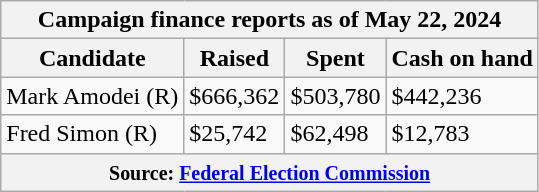<table class="wikitable sortable">
<tr>
<th colspan=4>Campaign finance reports as of May 22, 2024</th>
</tr>
<tr style="text-align:center;">
<th>Candidate</th>
<th>Raised</th>
<th>Spent</th>
<th>Cash on hand</th>
</tr>
<tr>
<td>Mark Amodei (R)</td>
<td>$666,362</td>
<td>$503,780</td>
<td>$442,236</td>
</tr>
<tr>
<td>Fred Simon (R)</td>
<td>$25,742</td>
<td>$62,498</td>
<td>$12,783</td>
</tr>
<tr>
<th colspan="4"><small>Source: <a href='#'>Federal Election Commission</a></small></th>
</tr>
</table>
